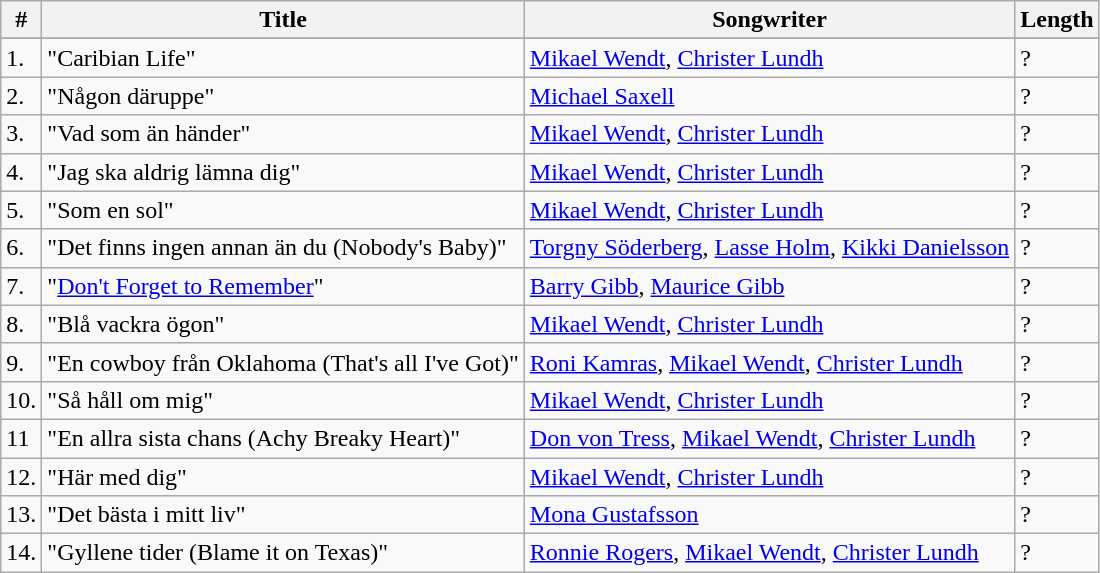<table class="wikitable">
<tr>
<th>#</th>
<th>Title</th>
<th>Songwriter</th>
<th>Length</th>
</tr>
<tr bgcolor="#ebf5ff">
</tr>
<tr>
<td>1.</td>
<td>"Caribian Life"</td>
<td><a href='#'>Mikael Wendt</a>, <a href='#'>Christer Lundh</a></td>
<td>?</td>
</tr>
<tr>
<td>2.</td>
<td>"Någon däruppe"</td>
<td><a href='#'>Michael Saxell</a></td>
<td>?</td>
</tr>
<tr>
<td>3.</td>
<td>"Vad som än händer"</td>
<td><a href='#'>Mikael Wendt</a>, <a href='#'>Christer Lundh</a></td>
<td>?</td>
</tr>
<tr>
<td>4.</td>
<td>"Jag ska aldrig lämna dig"</td>
<td><a href='#'>Mikael Wendt</a>, <a href='#'>Christer Lundh</a></td>
<td>?</td>
</tr>
<tr>
<td>5.</td>
<td>"Som en sol"</td>
<td><a href='#'>Mikael Wendt</a>, <a href='#'>Christer Lundh</a></td>
<td>?</td>
</tr>
<tr>
<td>6.</td>
<td>"Det finns ingen annan än du (Nobody's Baby)"</td>
<td><a href='#'>Torgny Söderberg</a>, <a href='#'>Lasse Holm</a>, <a href='#'>Kikki Danielsson</a></td>
<td>?</td>
</tr>
<tr>
<td>7.</td>
<td>"<a href='#'>Don't Forget to Remember</a>"</td>
<td><a href='#'>Barry Gibb</a>, <a href='#'>Maurice Gibb</a></td>
<td>?</td>
</tr>
<tr>
<td>8.</td>
<td>"Blå vackra ögon"</td>
<td><a href='#'>Mikael Wendt</a>, <a href='#'>Christer Lundh</a></td>
<td>?</td>
</tr>
<tr>
<td>9.</td>
<td>"En cowboy från Oklahoma (That's all I've Got)"</td>
<td><a href='#'>Roni Kamras</a>, <a href='#'>Mikael Wendt</a>, <a href='#'>Christer Lundh</a></td>
<td>?</td>
</tr>
<tr>
<td>10.</td>
<td>"Så håll om mig"</td>
<td><a href='#'>Mikael Wendt</a>, <a href='#'>Christer Lundh</a></td>
<td>?</td>
</tr>
<tr>
<td>11</td>
<td>"En allra sista chans (Achy Breaky Heart)"</td>
<td><a href='#'>Don von Tress</a>, <a href='#'>Mikael Wendt</a>, <a href='#'>Christer Lundh</a></td>
<td>?</td>
</tr>
<tr>
<td>12.</td>
<td>"Här med dig"</td>
<td><a href='#'>Mikael Wendt</a>, <a href='#'>Christer Lundh</a></td>
<td>?</td>
</tr>
<tr>
<td>13.</td>
<td>"Det bästa i mitt liv"</td>
<td><a href='#'>Mona Gustafsson</a></td>
<td>?</td>
</tr>
<tr>
<td>14.</td>
<td>"Gyllene tider (Blame it on Texas)"</td>
<td><a href='#'>Ronnie Rogers</a>, <a href='#'>Mikael Wendt</a>, <a href='#'>Christer Lundh</a></td>
<td>?</td>
</tr>
</table>
